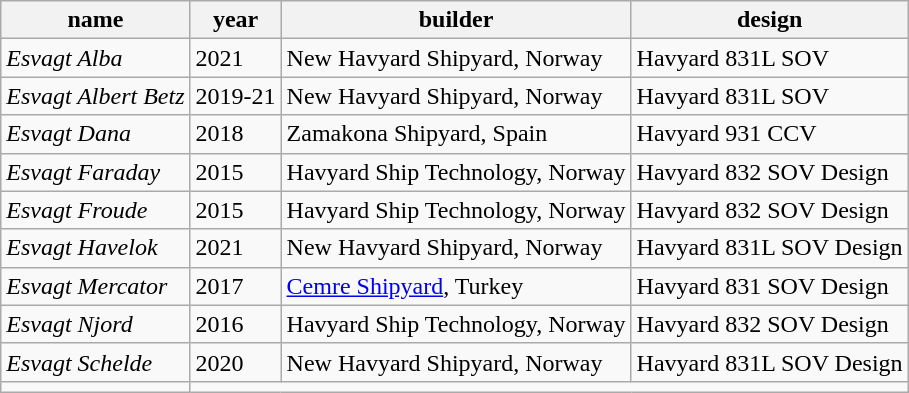<table class="wikitable sortable">
<tr>
<th>name</th>
<th>year</th>
<th>builder</th>
<th>design</th>
</tr>
<tr>
<td><em>Esvagt Alba</em></td>
<td>2021</td>
<td>New Havyard Shipyard, Norway</td>
<td>Havyard 831L SOV</td>
</tr>
<tr>
<td><em>Esvagt Albert Betz</em></td>
<td>2019-21</td>
<td>New Havyard Shipyard, Norway</td>
<td>Havyard 831L SOV</td>
</tr>
<tr>
<td><em>Esvagt Dana</em></td>
<td>2018</td>
<td>Zamakona Shipyard, Spain</td>
<td>Havyard 931 CCV</td>
</tr>
<tr>
<td><em>Esvagt Faraday</em></td>
<td>2015</td>
<td>Havyard Ship Technology, Norway</td>
<td>Havyard 832 SOV Design</td>
</tr>
<tr>
<td><em>Esvagt Froude</em></td>
<td>2015</td>
<td>Havyard Ship Technology, Norway</td>
<td>Havyard 832 SOV Design</td>
</tr>
<tr>
<td><em>Esvagt Havelok</em></td>
<td>2021</td>
<td>New Havyard Shipyard, Norway</td>
<td>Havyard 831L SOV Design</td>
</tr>
<tr>
<td><em>Esvagt Mercator</em></td>
<td>2017</td>
<td><a href='#'>Cemre Shipyard</a>, Turkey</td>
<td>Havyard 831 SOV Design</td>
</tr>
<tr>
<td><em>Esvagt Njord</em></td>
<td>2016</td>
<td>Havyard Ship Technology, Norway</td>
<td>Havyard 832 SOV Design</td>
</tr>
<tr>
<td><em>Esvagt Schelde</em></td>
<td>2020</td>
<td>New Havyard Shipyard, Norway</td>
<td>Havyard 831L SOV Design</td>
</tr>
<tr>
<td></td>
</tr>
</table>
